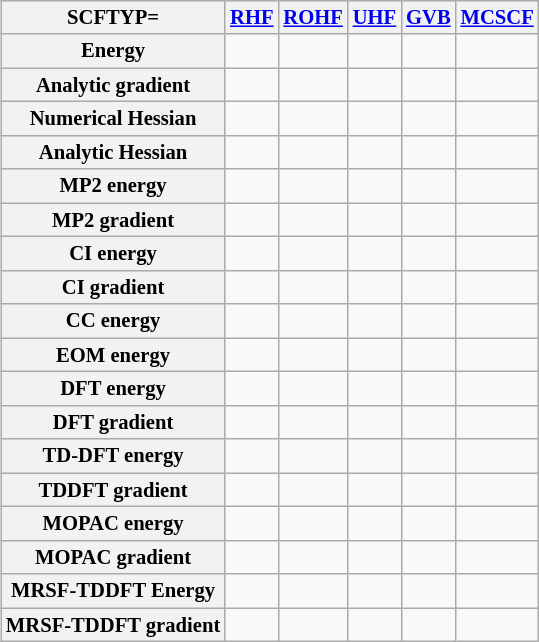<table class="wikitable sortable" align="right" style="font-size:86%">
<tr>
<th>SCFTYP=</th>
<th><a href='#'>RHF</a></th>
<th><a href='#'>ROHF</a></th>
<th><a href='#'>UHF</a></th>
<th><a href='#'>GVB</a></th>
<th><a href='#'>MCSCF</a></th>
</tr>
<tr>
<th>Energy</th>
<td></td>
<td></td>
<td></td>
<td></td>
<td></td>
</tr>
<tr>
<th>Analytic gradient</th>
<td></td>
<td></td>
<td></td>
<td></td>
<td></td>
</tr>
<tr>
<th>Numerical Hessian</th>
<td></td>
<td></td>
<td></td>
<td></td>
<td></td>
</tr>
<tr>
<th>Analytic Hessian</th>
<td></td>
<td></td>
<td></td>
<td></td>
<td></td>
</tr>
<tr>
<th>MP2 energy</th>
<td></td>
<td></td>
<td></td>
<td></td>
<td></td>
</tr>
<tr>
<th>MP2 gradient</th>
<td></td>
<td></td>
<td></td>
<td></td>
<td></td>
</tr>
<tr>
<th>CI energy</th>
<td></td>
<td></td>
<td></td>
<td></td>
<td></td>
</tr>
<tr>
<th>CI gradient</th>
<td></td>
<td></td>
<td></td>
<td></td>
<td></td>
</tr>
<tr>
<th>CC energy</th>
<td></td>
<td></td>
<td></td>
<td></td>
<td></td>
</tr>
<tr>
<th>EOM energy</th>
<td></td>
<td></td>
<td></td>
<td></td>
<td></td>
</tr>
<tr>
<th>DFT energy</th>
<td></td>
<td></td>
<td></td>
<td></td>
<td></td>
</tr>
<tr>
<th>DFT gradient</th>
<td></td>
<td></td>
<td></td>
<td></td>
<td></td>
</tr>
<tr>
<th>TD-DFT energy</th>
<td></td>
<td></td>
<td></td>
<td></td>
<td></td>
</tr>
<tr>
<th>TDDFT gradient</th>
<td></td>
<td></td>
<td></td>
<td></td>
<td></td>
</tr>
<tr>
<th>MOPAC energy</th>
<td></td>
<td></td>
<td></td>
<td></td>
<td></td>
</tr>
<tr>
<th>MOPAC gradient</th>
<td></td>
<td></td>
<td></td>
<td></td>
<td></td>
</tr>
<tr>
<th>MRSF-TDDFT Energy</th>
<td></td>
<td></td>
<td></td>
<td></td>
<td></td>
</tr>
<tr>
<th>MRSF-TDDFT gradient</th>
<td></td>
<td></td>
<td></td>
<td></td>
<td></td>
</tr>
</table>
